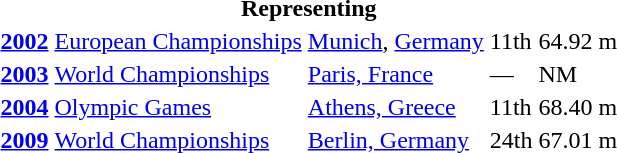<table>
<tr>
<th colspan="5">Representing </th>
</tr>
<tr>
<td><strong><a href='#'>2002</a></strong></td>
<td><a href='#'>European Championships</a></td>
<td><a href='#'>Munich</a>, <a href='#'>Germany</a></td>
<td>11th</td>
<td>64.92 m</td>
</tr>
<tr>
<td><strong><a href='#'>2003</a></strong></td>
<td><a href='#'>World Championships</a></td>
<td><a href='#'>Paris, France</a></td>
<td>—</td>
<td>NM</td>
</tr>
<tr>
<td><strong><a href='#'>2004</a></strong></td>
<td><a href='#'>Olympic Games</a></td>
<td><a href='#'>Athens, Greece</a></td>
<td>11th</td>
<td>68.40 m</td>
</tr>
<tr>
<td><strong><a href='#'>2009</a></strong></td>
<td><a href='#'>World Championships</a></td>
<td><a href='#'>Berlin, Germany</a></td>
<td>24th</td>
<td>67.01 m</td>
</tr>
</table>
